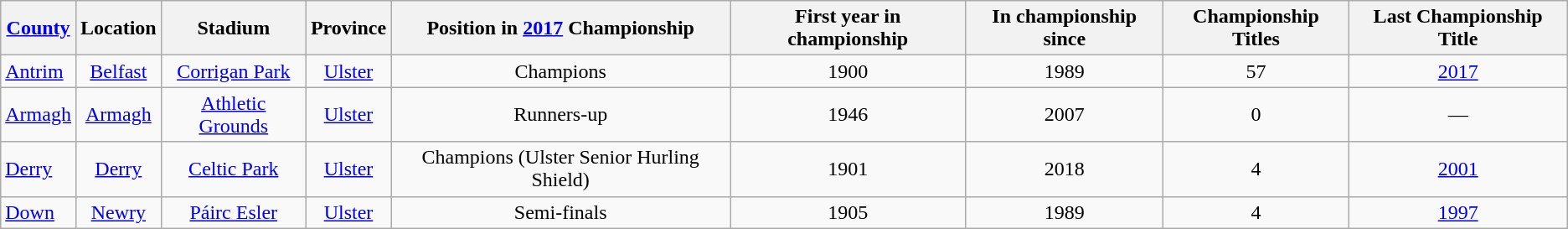<table class="wikitable sortable" style="text-align:center">
<tr>
<th><a href='#'>County</a></th>
<th>Location</th>
<th>Stadium</th>
<th>Province</th>
<th>Position in <a href='#'>2017</a> Championship</th>
<th>First year in championship</th>
<th>In championship since</th>
<th>Championship Titles</th>
<th>Last Championship Title</th>
</tr>
<tr>
<td style="text-align:left"> <a href='#'>Antrim</a></td>
<td><a href='#'>Belfast</a></td>
<td><a href='#'>Corrigan Park</a></td>
<td><a href='#'>Ulster</a></td>
<td>Champions</td>
<td>1900</td>
<td>1989</td>
<td>57</td>
<td><a href='#'>2017</a></td>
</tr>
<tr>
<td style="text-align:left"> <a href='#'>Armagh</a></td>
<td><a href='#'>Armagh</a></td>
<td><a href='#'>Athletic Grounds</a></td>
<td><a href='#'>Ulster</a></td>
<td>Runners-up</td>
<td>1946</td>
<td>2007</td>
<td>0</td>
<td>—</td>
</tr>
<tr>
<td style="text-align:left"> <a href='#'>Derry</a></td>
<td><a href='#'>Derry</a></td>
<td><a href='#'>Celtic Park</a></td>
<td><a href='#'>Ulster</a></td>
<td>Champions (Ulster Senior Hurling Shield)</td>
<td>1901</td>
<td>2018</td>
<td>4</td>
<td><a href='#'>2001</a></td>
</tr>
<tr>
<td style="text-align:left"> <a href='#'>Down</a></td>
<td><a href='#'>Newry</a></td>
<td><a href='#'>Páirc Esler</a></td>
<td><a href='#'>Ulster</a></td>
<td>Semi-finals</td>
<td>1905</td>
<td>1989</td>
<td>4</td>
<td><a href='#'>1997</a></td>
</tr>
</table>
